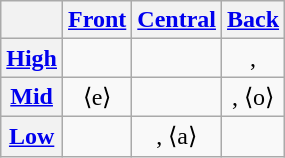<table class="wikitable" style="text-align:center;">
<tr>
<th></th>
<th><a href='#'>Front</a></th>
<th><a href='#'>Central</a></th>
<th><a href='#'>Back</a></th>
</tr>
<tr>
<th><a href='#'>High</a></th>
<td></td>
<td></td>
<td>, </td>
</tr>
<tr>
<th><a href='#'>Mid</a></th>
<td> ⟨e⟩</td>
<td></td>
<td>,  ⟨o⟩</td>
</tr>
<tr>
<th><a href='#'>Low</a></th>
<td></td>
<td>,  ⟨a⟩</td>
<td></td>
</tr>
</table>
